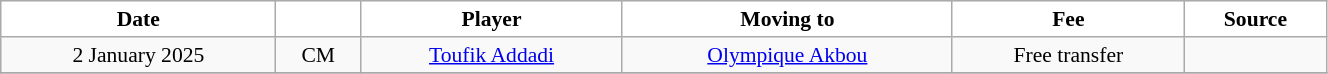<table class="wikitable sortable" style="width:70%; text-align:center; font-size:90%; text-align:centre;">
<tr>
<th style="background:white; color:black; text-align:center;">Date</th>
<th style="background:white; color:black; text-align:center;"></th>
<th style="background:white; color:black; text-align:center;">Player</th>
<th style="background:white; color:black; text-align:center;">Moving to</th>
<th style="background:white; color:black; text-align:center;">Fee</th>
<th style="background:white; color:black; text-align:center;">Source</th>
</tr>
<tr>
<td>2 January 2025</td>
<td>CM</td>
<td> <a href='#'>Toufik Addadi</a></td>
<td> <a href='#'>Olympique Akbou</a></td>
<td>Free transfer</td>
<td></td>
</tr>
<tr>
</tr>
</table>
